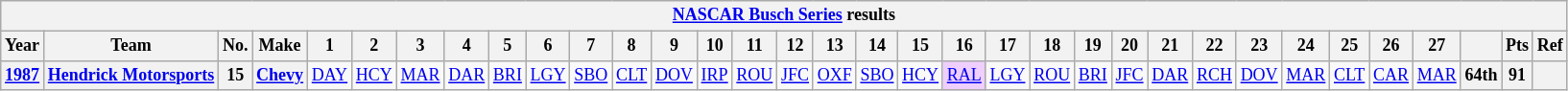<table class="wikitable" style="text-align:center; font-size:75%">
<tr>
<th colspan=42><a href='#'>NASCAR Busch Series</a> results</th>
</tr>
<tr>
<th>Year</th>
<th>Team</th>
<th>No.</th>
<th>Make</th>
<th>1</th>
<th>2</th>
<th>3</th>
<th>4</th>
<th>5</th>
<th>6</th>
<th>7</th>
<th>8</th>
<th>9</th>
<th>10</th>
<th>11</th>
<th>12</th>
<th>13</th>
<th>14</th>
<th>15</th>
<th>16</th>
<th>17</th>
<th>18</th>
<th>19</th>
<th>20</th>
<th>21</th>
<th>22</th>
<th>23</th>
<th>24</th>
<th>25</th>
<th>26</th>
<th>27</th>
<th></th>
<th>Pts</th>
<th>Ref</th>
</tr>
<tr>
<th><a href='#'>1987</a></th>
<th><a href='#'>Hendrick Motorsports</a></th>
<th>15</th>
<th><a href='#'>Chevy</a></th>
<td><a href='#'>DAY</a></td>
<td><a href='#'>HCY</a></td>
<td><a href='#'>MAR</a></td>
<td><a href='#'>DAR</a></td>
<td><a href='#'>BRI</a></td>
<td><a href='#'>LGY</a></td>
<td><a href='#'>SBO</a></td>
<td><a href='#'>CLT</a></td>
<td><a href='#'>DOV</a></td>
<td><a href='#'>IRP</a></td>
<td><a href='#'>ROU</a></td>
<td><a href='#'>JFC</a></td>
<td><a href='#'>OXF</a></td>
<td><a href='#'>SBO</a></td>
<td><a href='#'>HCY</a></td>
<td style="background:#EFCFFF;"><a href='#'>RAL</a><br></td>
<td><a href='#'>LGY</a></td>
<td><a href='#'>ROU</a></td>
<td><a href='#'>BRI</a></td>
<td><a href='#'>JFC</a></td>
<td><a href='#'>DAR</a></td>
<td><a href='#'>RCH</a></td>
<td><a href='#'>DOV</a></td>
<td><a href='#'>MAR</a></td>
<td><a href='#'>CLT</a></td>
<td><a href='#'>CAR</a></td>
<td><a href='#'>MAR</a></td>
<th>64th</th>
<th>91</th>
<th></th>
</tr>
</table>
